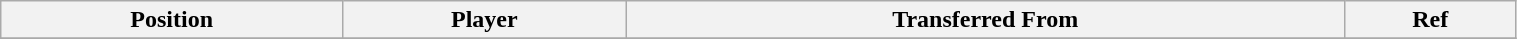<table class="wikitable sortable" style="width:80%; font-size:100%; text-align:left;">
<tr>
<th>Position</th>
<th>Player</th>
<th>Transferred From</th>
<th>Ref</th>
</tr>
<tr>
</tr>
</table>
